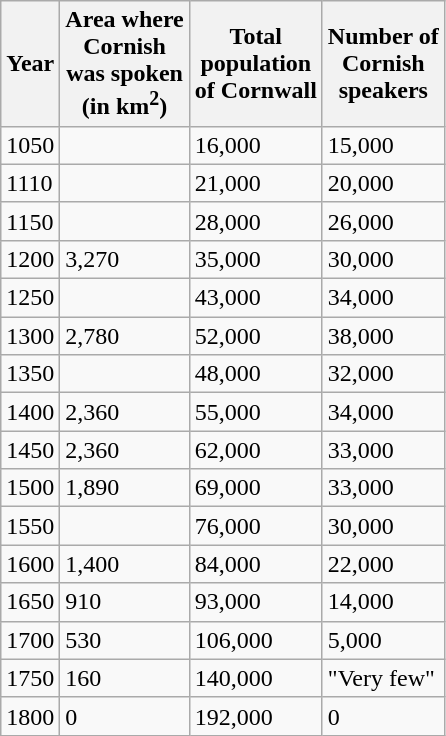<table class="wikitable">
<tr>
<th>Year</th>
<th>Area where<br>Cornish<br>was spoken<br>(in km<sup>2</sup>)</th>
<th>Total<br>population<br>of Cornwall</th>
<th>Number of<br>Cornish<br>speakers</th>
</tr>
<tr>
<td>1050</td>
<td></td>
<td>16,000</td>
<td>15,000</td>
</tr>
<tr>
<td>1110</td>
<td></td>
<td>21,000</td>
<td>20,000</td>
</tr>
<tr>
<td>1150</td>
<td></td>
<td>28,000</td>
<td>26,000</td>
</tr>
<tr>
<td>1200</td>
<td>3,270</td>
<td>35,000</td>
<td>30,000</td>
</tr>
<tr>
<td>1250</td>
<td></td>
<td>43,000</td>
<td>34,000</td>
</tr>
<tr>
<td>1300</td>
<td>2,780</td>
<td>52,000</td>
<td>38,000</td>
</tr>
<tr>
<td>1350</td>
<td></td>
<td>48,000</td>
<td>32,000</td>
</tr>
<tr>
<td>1400</td>
<td>2,360</td>
<td>55,000</td>
<td>34,000</td>
</tr>
<tr>
<td>1450</td>
<td>2,360</td>
<td>62,000</td>
<td>33,000</td>
</tr>
<tr>
<td>1500</td>
<td>1,890</td>
<td>69,000</td>
<td>33,000</td>
</tr>
<tr>
<td>1550</td>
<td></td>
<td>76,000</td>
<td>30,000</td>
</tr>
<tr>
<td>1600</td>
<td>1,400</td>
<td>84,000</td>
<td>22,000</td>
</tr>
<tr>
<td>1650</td>
<td>910</td>
<td>93,000</td>
<td>14,000</td>
</tr>
<tr>
<td>1700</td>
<td>530</td>
<td>106,000</td>
<td>5,000</td>
</tr>
<tr>
<td>1750</td>
<td>160</td>
<td>140,000</td>
<td>"Very few"</td>
</tr>
<tr>
<td>1800</td>
<td>0</td>
<td>192,000</td>
<td>0</td>
</tr>
</table>
